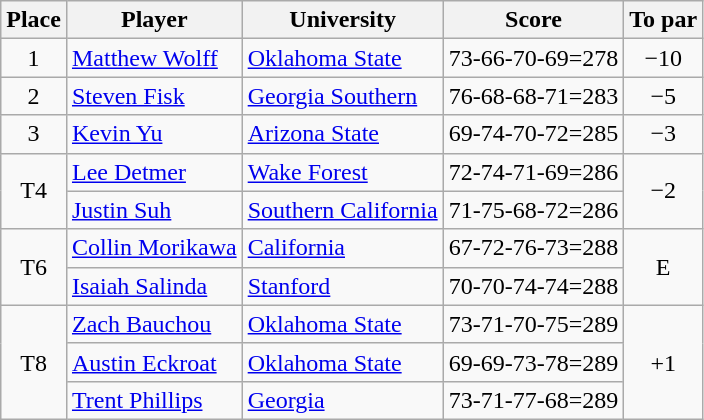<table class="wikitable">
<tr>
<th>Place</th>
<th>Player</th>
<th>University</th>
<th>Score</th>
<th>To par</th>
</tr>
<tr>
<td align=center>1</td>
<td><a href='#'>Matthew Wolff</a></td>
<td><a href='#'>Oklahoma State</a></td>
<td>73-66-70-69=278</td>
<td align=center>−10</td>
</tr>
<tr>
<td align=center>2</td>
<td><a href='#'>Steven Fisk</a></td>
<td><a href='#'>Georgia Southern</a></td>
<td>76-68-68-71=283</td>
<td align=center>−5</td>
</tr>
<tr>
<td align=center>3</td>
<td><a href='#'>Kevin Yu</a></td>
<td><a href='#'>Arizona State</a></td>
<td>69-74-70-72=285</td>
<td align=center>−3</td>
</tr>
<tr>
<td rowspan=2 align=center>T4</td>
<td><a href='#'>Lee Detmer</a></td>
<td><a href='#'>Wake Forest</a></td>
<td>72-74-71-69=286</td>
<td rowspan=2 align=center>−2</td>
</tr>
<tr>
<td><a href='#'>Justin Suh</a></td>
<td><a href='#'>Southern California</a></td>
<td>71-75-68-72=286</td>
</tr>
<tr>
<td rowspan=2 align=center>T6</td>
<td><a href='#'>Collin Morikawa</a></td>
<td><a href='#'>California</a></td>
<td>67-72-76-73=288</td>
<td rowspan=2 align=center>E</td>
</tr>
<tr>
<td><a href='#'>Isaiah Salinda</a></td>
<td><a href='#'>Stanford</a></td>
<td>70-70-74-74=288</td>
</tr>
<tr>
<td rowspan=3 align=center>T8</td>
<td><a href='#'>Zach Bauchou</a></td>
<td><a href='#'>Oklahoma State</a></td>
<td>73-71-70-75=289</td>
<td rowspan=3 align=center>+1</td>
</tr>
<tr>
<td><a href='#'>Austin Eckroat</a></td>
<td><a href='#'>Oklahoma State</a></td>
<td>69-69-73-78=289</td>
</tr>
<tr>
<td><a href='#'>Trent Phillips</a></td>
<td><a href='#'>Georgia</a></td>
<td>73-71-77-68=289</td>
</tr>
</table>
